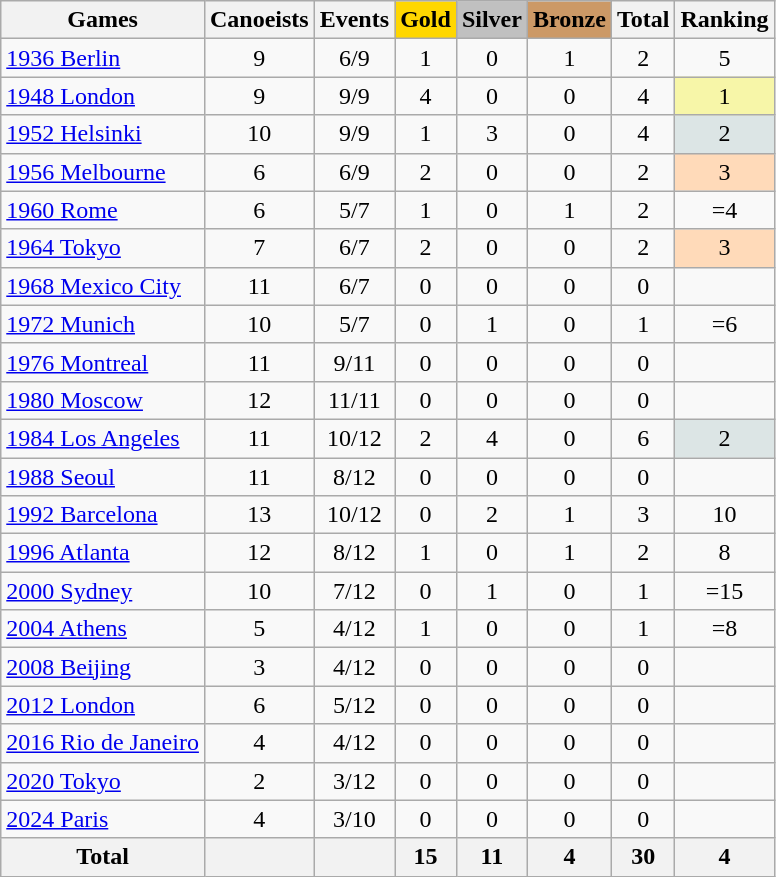<table class="wikitable sortable" style="text-align:center">
<tr>
<th>Games</th>
<th>Canoeists</th>
<th>Events</th>
<th style="background-color:gold;">Gold</th>
<th style="background-color:silver;">Silver</th>
<th style="background-color:#c96;">Bronze</th>
<th>Total</th>
<th>Ranking</th>
</tr>
<tr>
<td align=left><a href='#'>1936 Berlin</a></td>
<td>9</td>
<td>6/9</td>
<td>1</td>
<td>0</td>
<td>1</td>
<td>2</td>
<td>5</td>
</tr>
<tr>
<td align=left><a href='#'>1948 London</a></td>
<td>9</td>
<td>9/9</td>
<td>4</td>
<td>0</td>
<td>0</td>
<td>4</td>
<td bgcolor=F7F6A8>1</td>
</tr>
<tr>
<td align=left><a href='#'>1952 Helsinki</a></td>
<td>10</td>
<td>9/9</td>
<td>1</td>
<td>3</td>
<td>0</td>
<td>4</td>
<td bgcolor=dce5e5>2</td>
</tr>
<tr>
<td align=left><a href='#'>1956 Melbourne</a></td>
<td>6</td>
<td>6/9</td>
<td>2</td>
<td>0</td>
<td>0</td>
<td>2</td>
<td bgcolor=ffdab9>3</td>
</tr>
<tr>
<td align=left><a href='#'>1960 Rome</a></td>
<td>6</td>
<td>5/7</td>
<td>1</td>
<td>0</td>
<td>1</td>
<td>2</td>
<td>=4</td>
</tr>
<tr>
<td align=left><a href='#'>1964 Tokyo</a></td>
<td>7</td>
<td>6/7</td>
<td>2</td>
<td>0</td>
<td>0</td>
<td>2</td>
<td bgcolor=ffdab9>3</td>
</tr>
<tr>
<td align=left><a href='#'>1968 Mexico City</a></td>
<td>11</td>
<td>6/7</td>
<td>0</td>
<td>0</td>
<td>0</td>
<td>0</td>
<td></td>
</tr>
<tr>
<td align=left><a href='#'>1972 Munich</a></td>
<td>10</td>
<td>5/7</td>
<td>0</td>
<td>1</td>
<td>0</td>
<td>1</td>
<td>=6</td>
</tr>
<tr>
<td align=left><a href='#'>1976 Montreal</a></td>
<td>11</td>
<td>9/11</td>
<td>0</td>
<td>0</td>
<td>0</td>
<td>0</td>
<td></td>
</tr>
<tr>
<td align=left><a href='#'>1980 Moscow</a></td>
<td>12</td>
<td>11/11</td>
<td>0</td>
<td>0</td>
<td>0</td>
<td>0</td>
<td></td>
</tr>
<tr>
<td align=left><a href='#'>1984 Los Angeles</a></td>
<td>11</td>
<td>10/12</td>
<td>2</td>
<td>4</td>
<td>0</td>
<td>6</td>
<td bgcolor=dce5e5>2</td>
</tr>
<tr>
<td align=left><a href='#'>1988 Seoul</a></td>
<td>11</td>
<td>8/12</td>
<td>0</td>
<td>0</td>
<td>0</td>
<td>0</td>
<td></td>
</tr>
<tr>
<td align=left><a href='#'>1992 Barcelona</a></td>
<td>13</td>
<td>10/12</td>
<td>0</td>
<td>2</td>
<td>1</td>
<td>3</td>
<td>10</td>
</tr>
<tr>
<td align=left><a href='#'>1996 Atlanta</a></td>
<td>12</td>
<td>8/12</td>
<td>1</td>
<td>0</td>
<td>1</td>
<td>2</td>
<td>8</td>
</tr>
<tr>
<td align=left><a href='#'>2000 Sydney</a></td>
<td>10</td>
<td>7/12</td>
<td>0</td>
<td>1</td>
<td>0</td>
<td>1</td>
<td>=15</td>
</tr>
<tr>
<td align=left><a href='#'>2004 Athens</a></td>
<td>5</td>
<td>4/12</td>
<td>1</td>
<td>0</td>
<td>0</td>
<td>1</td>
<td>=8</td>
</tr>
<tr>
<td align=left><a href='#'>2008 Beijing</a></td>
<td>3</td>
<td>4/12</td>
<td>0</td>
<td>0</td>
<td>0</td>
<td>0</td>
<td></td>
</tr>
<tr>
<td align=left><a href='#'>2012 London</a></td>
<td>6</td>
<td>5/12</td>
<td>0</td>
<td>0</td>
<td>0</td>
<td>0</td>
<td></td>
</tr>
<tr>
<td align=left><a href='#'>2016 Rio de Janeiro</a></td>
<td>4</td>
<td>4/12</td>
<td>0</td>
<td>0</td>
<td>0</td>
<td>0</td>
<td></td>
</tr>
<tr>
<td align=left><a href='#'>2020 Tokyo</a></td>
<td>2</td>
<td>3/12</td>
<td>0</td>
<td>0</td>
<td>0</td>
<td>0</td>
<td></td>
</tr>
<tr>
<td align=left><a href='#'>2024 Paris</a></td>
<td>4</td>
<td>3/10</td>
<td>0</td>
<td>0</td>
<td>0</td>
<td>0</td>
<td></td>
</tr>
<tr>
<th>Total</th>
<th></th>
<th></th>
<th>15</th>
<th>11</th>
<th>4</th>
<th>30</th>
<th>4</th>
</tr>
</table>
